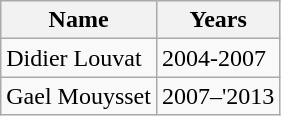<table class="wikitable" border="1">
<tr>
<th>Name</th>
<th>Years</th>
</tr>
<tr>
<td>Didier Louvat</td>
<td>2004-2007</td>
</tr>
<tr>
<td>Gael Mouysset</td>
<td>2007–'2013</td>
</tr>
</table>
